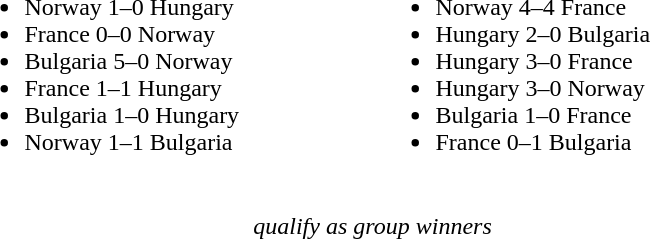<table border=0 width="550">
<tr>
<td valign="middle" align=left width=50%><br><ul><li>Norway 1–0 Hungary</li><li>France 0–0 Norway</li><li>Bulgaria 5–0 Norway</li><li>France 1–1 Hungary</li><li>Bulgaria 1–0 Hungary</li><li>Norway 1–1 Bulgaria</li></ul></td>
<td valign="middle" align=left width=50%><br><ul><li>Norway 4–4 France</li><li>Hungary 2–0 Bulgaria</li><li>Hungary 3–0 France</li><li>Hungary 3–0 Norway</li><li>Bulgaria 1–0 France</li><li>France 0–1 Bulgaria</li></ul></td>
</tr>
<tr>
<td align="center" colspan="2"><br><em> qualify as group winners</em></td>
</tr>
</table>
